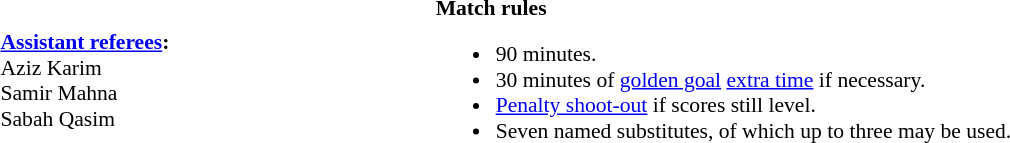<table width=100% style="font-size:90%">
<tr>
<td><br><strong><a href='#'>Assistant referees</a>:</strong>
<br>Aziz Karim
<br>Samir Mahna
<br>Sabah Qasim</td>
<td><br><strong>Match rules</strong><ul><li>90 minutes.</li><li>30 minutes of <a href='#'>golden goal</a> <a href='#'>extra time</a> if necessary.</li><li><a href='#'>Penalty shoot-out</a> if scores still level.</li><li>Seven named substitutes, of which up to three may be used.</li></ul></td>
</tr>
</table>
